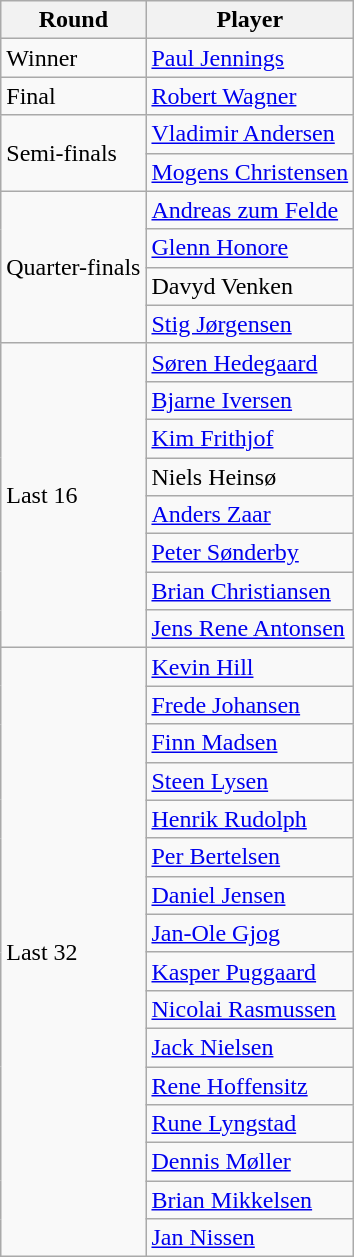<table class="wikitable">
<tr>
<th>Round</th>
<th>Player</th>
</tr>
<tr>
<td rowspan="1">Winner</td>
<td> <a href='#'>Paul Jennings</a></td>
</tr>
<tr>
<td rowspan="1">Final</td>
<td> <a href='#'>Robert Wagner</a></td>
</tr>
<tr>
<td rowspan="2">Semi-finals</td>
<td> <a href='#'>Vladimir Andersen</a></td>
</tr>
<tr>
<td> <a href='#'>Mogens Christensen</a></td>
</tr>
<tr>
<td rowspan="4">Quarter-finals</td>
<td> <a href='#'>Andreas zum Felde</a></td>
</tr>
<tr>
<td> <a href='#'>Glenn Honore</a></td>
</tr>
<tr>
<td> Davyd Venken</td>
</tr>
<tr>
<td> <a href='#'>Stig Jørgensen</a></td>
</tr>
<tr>
<td rowspan="8">Last 16</td>
<td> <a href='#'>Søren Hedegaard</a></td>
</tr>
<tr>
<td> <a href='#'>Bjarne Iversen</a></td>
</tr>
<tr>
<td> <a href='#'>Kim Frithjof</a></td>
</tr>
<tr>
<td> Niels Heinsø</td>
</tr>
<tr>
<td> <a href='#'>Anders Zaar</a></td>
</tr>
<tr>
<td> <a href='#'>Peter Sønderby</a></td>
</tr>
<tr>
<td> <a href='#'>Brian Christiansen</a></td>
</tr>
<tr>
<td> <a href='#'>Jens Rene Antonsen</a></td>
</tr>
<tr>
<td rowspan="16">Last 32</td>
<td> <a href='#'>Kevin Hill</a></td>
</tr>
<tr>
<td> <a href='#'>Frede Johansen</a></td>
</tr>
<tr>
<td> <a href='#'>Finn Madsen</a></td>
</tr>
<tr>
<td> <a href='#'>Steen Lysen</a></td>
</tr>
<tr>
<td> <a href='#'>Henrik Rudolph</a></td>
</tr>
<tr>
<td> <a href='#'>Per Bertelsen</a></td>
</tr>
<tr>
<td> <a href='#'>Daniel Jensen</a></td>
</tr>
<tr>
<td> <a href='#'>Jan-Ole Gjog</a></td>
</tr>
<tr>
<td> <a href='#'>Kasper Puggaard</a></td>
</tr>
<tr>
<td> <a href='#'>Nicolai Rasmussen</a></td>
</tr>
<tr>
<td> <a href='#'>Jack Nielsen</a></td>
</tr>
<tr>
<td> <a href='#'>Rene Hoffensitz</a></td>
</tr>
<tr>
<td> <a href='#'>Rune Lyngstad</a></td>
</tr>
<tr>
<td> <a href='#'>Dennis Møller</a></td>
</tr>
<tr>
<td> <a href='#'>Brian Mikkelsen</a></td>
</tr>
<tr>
<td> <a href='#'>Jan Nissen</a></td>
</tr>
</table>
